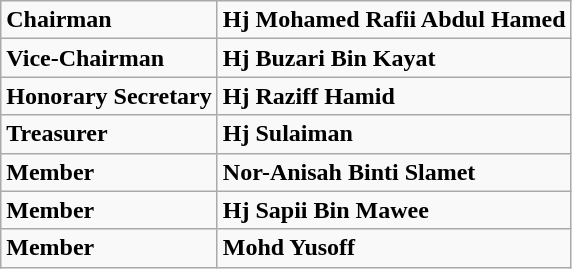<table class="wikitable">
<tr>
<td><strong>Chairman</strong></td>
<td><strong>Hj Mohamed Rafii Abdul Hamed</strong></td>
</tr>
<tr>
<td><strong>Vice-Chairman</strong></td>
<td><strong>Hj Buzari Bin Kayat</strong></td>
</tr>
<tr>
<td><strong>Honorary Secretary</strong></td>
<td><strong>Hj Raziff Hamid</strong></td>
</tr>
<tr>
<td><strong>Treasurer</strong></td>
<td><strong>Hj Sulaiman</strong></td>
</tr>
<tr>
<td><strong>Member</strong></td>
<td><strong>Nor-Anisah Binti Slamet</strong></td>
</tr>
<tr>
<td><strong>Member</strong></td>
<td><strong>Hj Sapii Bin Mawee</strong></td>
</tr>
<tr>
<td><strong>Member</strong></td>
<td><strong>Mohd Yusoff</strong></td>
</tr>
</table>
